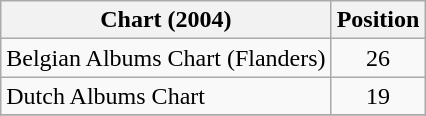<table class = "wikitable sortable">
<tr>
<th>Chart (2004)</th>
<th>Position</th>
</tr>
<tr>
<td>Belgian Albums Chart (Flanders)</td>
<td align="center">26</td>
</tr>
<tr>
<td>Dutch Albums Chart</td>
<td align="center">19</td>
</tr>
<tr>
</tr>
</table>
